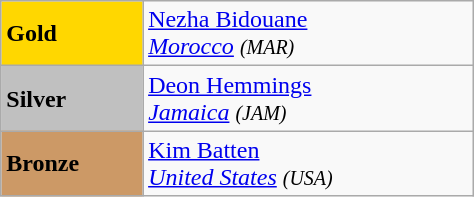<table class="wikitable" width=25%>
<tr>
<td bgcolor="gold"><strong>Gold</strong></td>
<td> <a href='#'>Nezha Bidouane</a><br><em><a href='#'>Morocco</a> <small>(MAR)</small></em></td>
</tr>
<tr>
<td bgcolor="silver"><strong>Silver</strong></td>
<td> <a href='#'>Deon Hemmings</a><br><em><a href='#'>Jamaica</a> <small>(JAM)</small></em></td>
</tr>
<tr>
<td bgcolor="CC9966"><strong>Bronze</strong></td>
<td> <a href='#'>Kim Batten</a><br><em><a href='#'>United States</a> <small>(USA)</small></em></td>
</tr>
</table>
